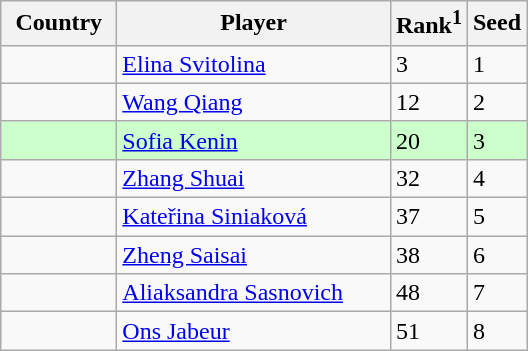<table class="sortable wikitable">
<tr>
<th width="70">Country</th>
<th width="175">Player</th>
<th>Rank<sup>1</sup></th>
<th>Seed</th>
</tr>
<tr>
<td></td>
<td><a href='#'>Elina Svitolina</a></td>
<td>3</td>
<td>1</td>
</tr>
<tr>
<td></td>
<td><a href='#'>Wang Qiang</a></td>
<td>12</td>
<td>2</td>
</tr>
<tr style="background:#cfc;">
<td></td>
<td><a href='#'>Sofia Kenin</a></td>
<td>20</td>
<td>3</td>
</tr>
<tr>
<td></td>
<td><a href='#'>Zhang Shuai</a></td>
<td>32</td>
<td>4</td>
</tr>
<tr>
<td></td>
<td><a href='#'>Kateřina Siniaková</a></td>
<td>37</td>
<td>5</td>
</tr>
<tr>
<td></td>
<td><a href='#'>Zheng Saisai</a></td>
<td>38</td>
<td>6</td>
</tr>
<tr>
<td></td>
<td><a href='#'>Aliaksandra Sasnovich</a></td>
<td>48</td>
<td>7</td>
</tr>
<tr>
<td></td>
<td><a href='#'>Ons Jabeur</a></td>
<td>51</td>
<td>8</td>
</tr>
</table>
